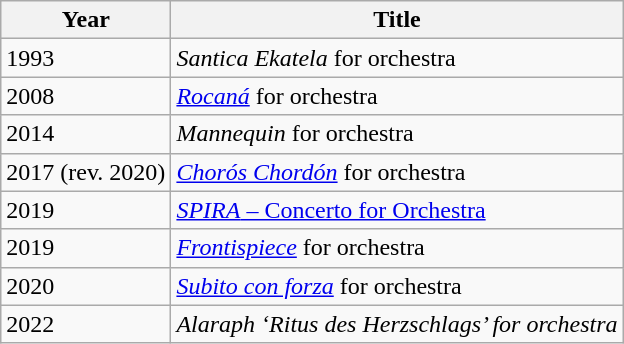<table class="wikitable">
<tr>
<th>Year</th>
<th>Title</th>
</tr>
<tr>
<td>1993</td>
<td><em>Santica Ekatela</em> for orchestra</td>
</tr>
<tr>
<td>2008</td>
<td><em><a href='#'>Rocaná</a></em> for orchestra</td>
</tr>
<tr>
<td>2014</td>
<td><em>Mannequin</em> for orchestra</td>
</tr>
<tr>
<td>2017 (rev. 2020)</td>
<td><em><a href='#'>Chorós Chordón</a></em> for orchestra</td>
</tr>
<tr>
<td>2019</td>
<td><a href='#'><em>SPIRA</em> – Concerto for Orchestra</a></td>
</tr>
<tr>
<td>2019</td>
<td><em><a href='#'>Frontispiece</a></em> for orchestra</td>
</tr>
<tr>
<td>2020</td>
<td><em><a href='#'>Subito con forza</a></em> for orchestra</td>
</tr>
<tr>
<td>2022</td>
<td><em>Alaraph ‘Ritus des Herzschlags’ for orchestra</em></td>
</tr>
</table>
